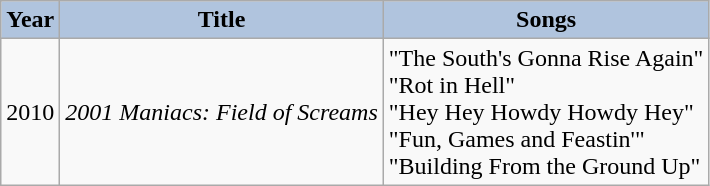<table class="wikitable">
<tr>
<th style="background:#B0C4DE;">Year</th>
<th style="background:#B0C4DE;">Title</th>
<th style="background:#B0C4DE;">Songs</th>
</tr>
<tr>
<td>2010</td>
<td><em>2001 Maniacs: Field of Screams</em></td>
<td>"The South's Gonna Rise Again"<br>"Rot in Hell"<br>"Hey Hey Howdy Howdy Hey"<br>"Fun, Games and Feastin'"<br>"Building From the Ground Up"</td>
</tr>
</table>
